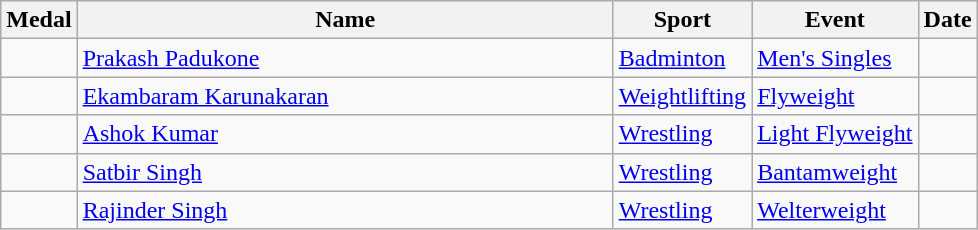<table class="wikitable sortable">
<tr>
<th>Medal</th>
<th width=350px>Name</th>
<th>Sport</th>
<th>Event</th>
<th>Date</th>
</tr>
<tr>
<td></td>
<td><a href='#'>Prakash Padukone</a></td>
<td><a href='#'>Badminton</a></td>
<td><a href='#'>Men's Singles</a></td>
<td></td>
</tr>
<tr>
<td></td>
<td><a href='#'>Ekambaram Karunakaran</a></td>
<td><a href='#'>Weightlifting</a></td>
<td><a href='#'>Flyweight</a></td>
<td></td>
</tr>
<tr>
<td></td>
<td><a href='#'>Ashok Kumar</a></td>
<td><a href='#'>Wrestling</a></td>
<td><a href='#'>Light Flyweight</a></td>
<td></td>
</tr>
<tr>
<td></td>
<td><a href='#'>Satbir Singh</a></td>
<td><a href='#'>Wrestling</a></td>
<td><a href='#'>Bantamweight</a></td>
<td></td>
</tr>
<tr>
<td></td>
<td><a href='#'>Rajinder Singh</a></td>
<td><a href='#'>Wrestling</a></td>
<td><a href='#'>Welterweight</a></td>
<td></td>
</tr>
</table>
